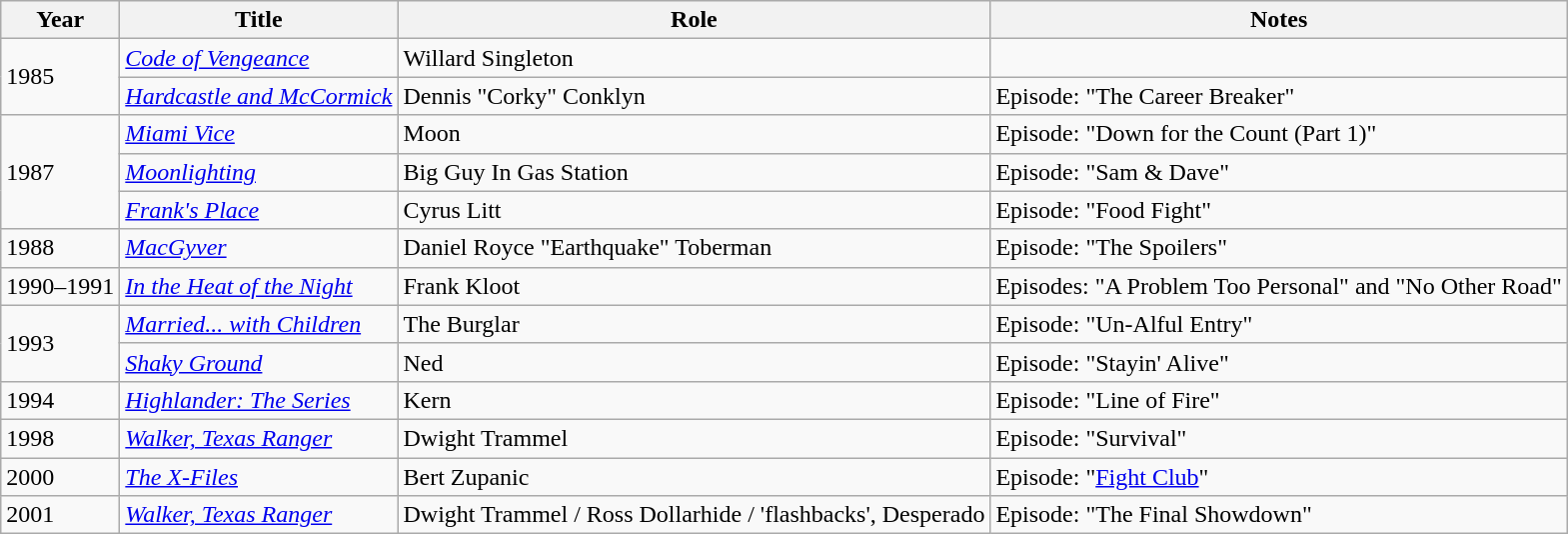<table class="wikitable sortable">
<tr>
<th>Year</th>
<th>Title</th>
<th>Role</th>
<th>Notes</th>
</tr>
<tr>
<td rowspan="2">1985</td>
<td><em><a href='#'>Code of Vengeance</a></em></td>
<td>Willard Singleton</td>
<td></td>
</tr>
<tr>
<td><em><a href='#'>Hardcastle and McCormick</a></em></td>
<td>Dennis "Corky" Conklyn</td>
<td>Episode: "The Career Breaker"</td>
</tr>
<tr>
<td rowspan="3">1987</td>
<td><em><a href='#'>Miami Vice</a></em></td>
<td>Moon</td>
<td>Episode: "Down for the Count (Part 1)"</td>
</tr>
<tr>
<td><em><a href='#'>Moonlighting</a></em></td>
<td>Big Guy In Gas Station</td>
<td>Episode: "Sam & Dave"</td>
</tr>
<tr>
<td><em><a href='#'>Frank's Place</a></em></td>
<td>Cyrus Litt</td>
<td>Episode: "Food Fight"</td>
</tr>
<tr>
<td>1988</td>
<td><em><a href='#'>MacGyver</a></em></td>
<td>Daniel Royce "Earthquake" Toberman</td>
<td>Episode: "The Spoilers"</td>
</tr>
<tr>
<td>1990–1991</td>
<td><em><a href='#'>In the Heat of the Night</a></em></td>
<td>Frank Kloot</td>
<td>Episodes: "A Problem Too Personal" and "No Other Road"</td>
</tr>
<tr>
<td rowspan="2">1993</td>
<td><em><a href='#'>Married... with Children</a></em></td>
<td>The Burglar</td>
<td>Episode: "Un-Alful Entry"</td>
</tr>
<tr>
<td><em><a href='#'>Shaky Ground</a></em></td>
<td>Ned</td>
<td>Episode: "Stayin' Alive"</td>
</tr>
<tr>
<td>1994</td>
<td><em><a href='#'>Highlander: The Series</a></em></td>
<td>Kern</td>
<td>Episode: "Line of Fire"</td>
</tr>
<tr>
<td>1998</td>
<td><em><a href='#'>Walker, Texas Ranger</a></em></td>
<td>Dwight Trammel</td>
<td>Episode: "Survival"</td>
</tr>
<tr>
<td>2000</td>
<td><em><a href='#'>The X-Files</a></em></td>
<td>Bert Zupanic</td>
<td>Episode: "<a href='#'>Fight Club</a>"</td>
</tr>
<tr>
<td>2001</td>
<td><em><a href='#'>Walker, Texas Ranger</a></em></td>
<td>Dwight Trammel / Ross Dollarhide / 'flashbacks', Desperado</td>
<td>Episode: "The Final Showdown"</td>
</tr>
</table>
